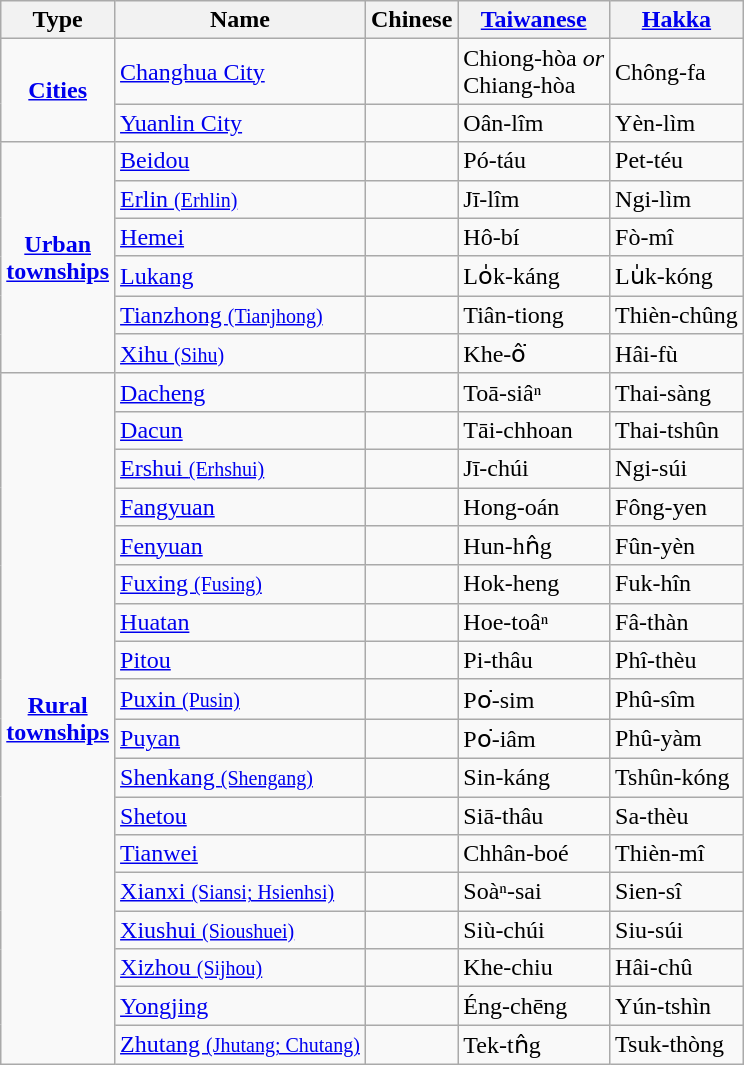<table class=wikitable>
<tr>
<th>Type</th>
<th>Name</th>
<th>Chinese</th>
<th><a href='#'>Taiwanese</a></th>
<th><a href='#'>Hakka</a></th>
</tr>
<tr>
<td rowspan=2 align=center><strong><a href='#'>Cities</a></strong></td>
<td><a href='#'>Changhua City</a></td>
<td></td>
<td>Chiong-hòa <em>or</em><br>Chiang-hòa</td>
<td>Chông-fa</td>
</tr>
<tr>
<td><a href='#'>Yuanlin City</a></td>
<td></td>
<td>Oân-lîm</td>
<td>Yèn-lìm</td>
</tr>
<tr>
<td rowspan=6 align=center><strong><a href='#'>Urban<br>townships</a></strong></td>
<td><a href='#'>Beidou</a></td>
<td></td>
<td>Pó-táu</td>
<td>Pet-téu</td>
</tr>
<tr>
<td><a href='#'>Erlin <small>(Erhlin)</small></a></td>
<td></td>
<td>Jī-lîm</td>
<td>Ngi-lìm</td>
</tr>
<tr>
<td><a href='#'>Hemei</a></td>
<td></td>
<td>Hô-bí</td>
<td>Fò-mî</td>
</tr>
<tr>
<td><a href='#'>Lukang</a></td>
<td></td>
<td>Lo̍k-káng</td>
<td>Lu̍k-kóng</td>
</tr>
<tr>
<td><a href='#'>Tianzhong <small>(Tianjhong)</small></a></td>
<td></td>
<td>Tiân-tiong</td>
<td>Thièn-chûng</td>
</tr>
<tr>
<td><a href='#'>Xihu <small>(Sihu)</small></a></td>
<td></td>
<td>Khe-ô͘</td>
<td>Hâi-fù</td>
</tr>
<tr>
<td rowspan=18 align=center><strong><a href='#'>Rural<br>townships</a></strong></td>
<td><a href='#'>Dacheng</a></td>
<td></td>
<td>Toā-siâⁿ</td>
<td>Thai-sàng</td>
</tr>
<tr>
<td><a href='#'>Dacun</a></td>
<td></td>
<td>Tāi-chhoan</td>
<td>Thai-tshûn</td>
</tr>
<tr>
<td><a href='#'>Ershui <small>(Erhshui)</small></a></td>
<td></td>
<td>Jī-chúi</td>
<td>Ngi-súi</td>
</tr>
<tr>
<td><a href='#'>Fangyuan</a></td>
<td></td>
<td>Hong-oán</td>
<td>Fông-yen</td>
</tr>
<tr>
<td><a href='#'>Fenyuan</a></td>
<td></td>
<td>Hun-hn̂g</td>
<td>Fûn-yèn</td>
</tr>
<tr>
<td><a href='#'>Fuxing <small>(Fusing)</small></a></td>
<td></td>
<td>Hok-heng</td>
<td>Fuk-hîn</td>
</tr>
<tr>
<td><a href='#'>Huatan</a></td>
<td></td>
<td>Hoe-toâⁿ</td>
<td>Fâ-thàn</td>
</tr>
<tr>
<td><a href='#'>Pitou</a></td>
<td></td>
<td>Pi-thâu</td>
<td>Phî-thèu</td>
</tr>
<tr>
<td><a href='#'>Puxin <small>(Pusin)</small></a></td>
<td></td>
<td>Po͘-sim</td>
<td>Phû-sîm</td>
</tr>
<tr>
<td><a href='#'>Puyan</a></td>
<td></td>
<td>Po͘-iâm</td>
<td>Phû-yàm</td>
</tr>
<tr>
<td><a href='#'>Shenkang <small>(Shengang)</small></a></td>
<td></td>
<td>Sin-káng</td>
<td>Tshûn-kóng</td>
</tr>
<tr>
<td><a href='#'>Shetou</a></td>
<td></td>
<td>Siā-thâu</td>
<td>Sa-thèu</td>
</tr>
<tr>
<td><a href='#'>Tianwei</a></td>
<td></td>
<td>Chhân-boé</td>
<td>Thièn-mî</td>
</tr>
<tr>
<td><a href='#'>Xianxi <small>(Siansi; Hsienhsi)</small></a></td>
<td></td>
<td>Soàⁿ-sai</td>
<td>Sien-sî</td>
</tr>
<tr>
<td><a href='#'>Xiushui <small>(Sioushuei)</small></a></td>
<td></td>
<td>Siù-chúi</td>
<td>Siu-súi</td>
</tr>
<tr>
<td><a href='#'>Xizhou <small>(Sijhou)</small></a></td>
<td></td>
<td>Khe-chiu</td>
<td>Hâi-chû</td>
</tr>
<tr>
<td><a href='#'>Yongjing</a></td>
<td></td>
<td>Éng-chēng</td>
<td>Yún-tshìn</td>
</tr>
<tr>
<td><a href='#'>Zhutang <small>(Jhutang; Chutang)</small></a></td>
<td></td>
<td>Tek-tn̂g</td>
<td>Tsuk-thòng</td>
</tr>
</table>
